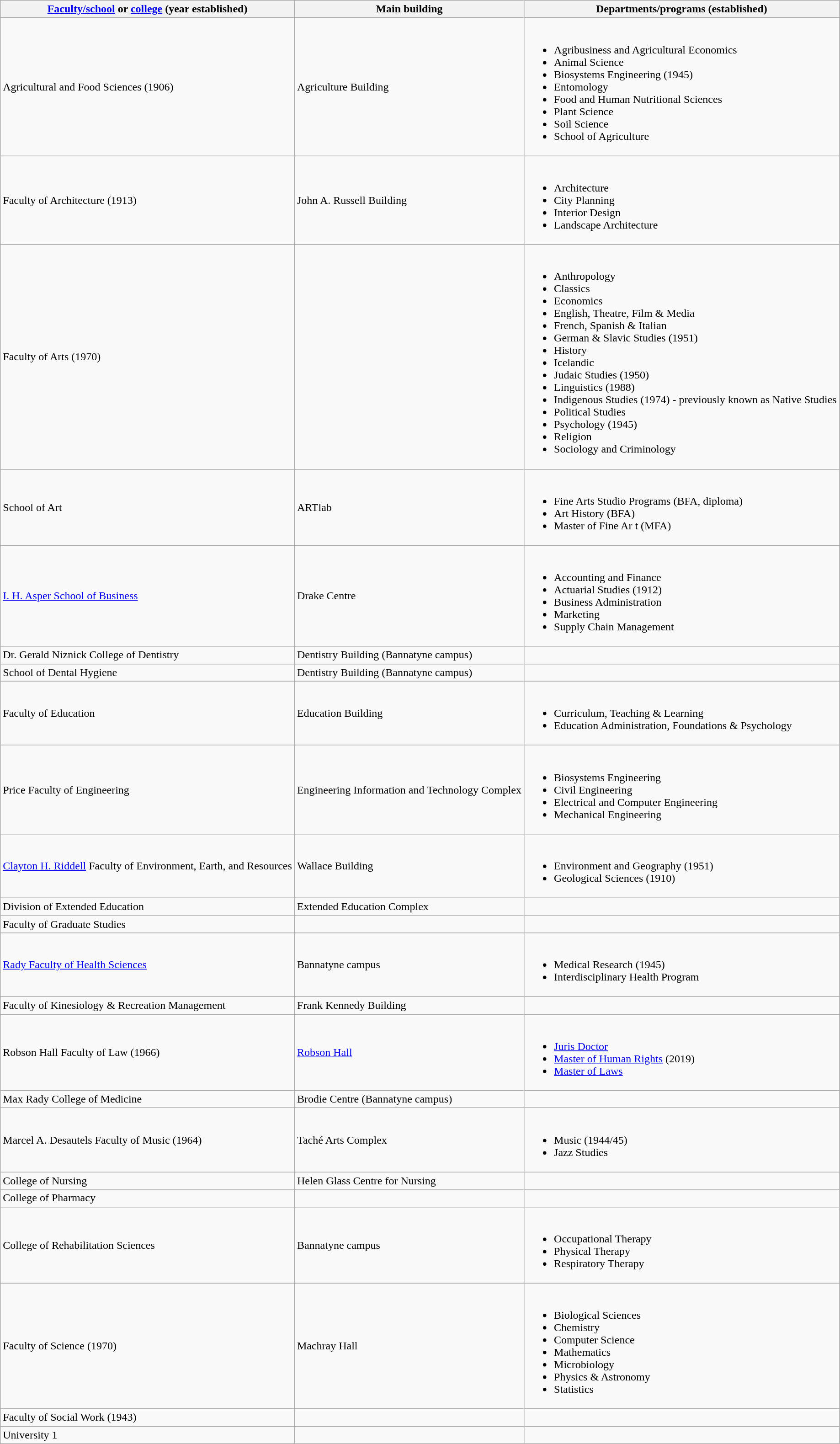<table class="wikitable">
<tr>
<th><a href='#'>Faculty/school</a> or <a href='#'>college</a> (year established)</th>
<th>Main building</th>
<th>Departments/programs (established)</th>
</tr>
<tr>
<td>Agricultural and Food Sciences (1906)</td>
<td>Agriculture Building</td>
<td><br><ul><li>Agribusiness and Agricultural Economics</li><li>Animal Science</li><li>Biosystems Engineering (1945)</li><li>Entomology</li><li>Food and Human Nutritional Sciences</li><li>Plant Science</li><li>Soil Science</li><li>School of Agriculture</li></ul></td>
</tr>
<tr>
<td>Faculty of Architecture (1913)</td>
<td>John A. Russell Building</td>
<td><br><ul><li>Architecture</li><li>City Planning</li><li>Interior Design</li><li>Landscape Architecture</li></ul></td>
</tr>
<tr>
<td>Faculty of Arts (1970)</td>
<td></td>
<td><br><ul><li>Anthropology</li><li>Classics</li><li>Economics</li><li>English, Theatre, Film & Media</li><li>French, Spanish & Italian</li><li>German & Slavic Studies (1951)</li><li>History</li><li>Icelandic</li><li>Judaic Studies (1950)</li><li>Linguistics (1988)</li><li>Indigenous Studies (1974) - previously known as Native Studies</li><li>Political Studies</li><li>Psychology (1945)</li><li>Religion</li><li>Sociology and Criminology</li></ul></td>
</tr>
<tr>
<td>School of Art</td>
<td>ARTlab</td>
<td><br><ul><li>Fine Arts Studio Programs (BFA, diploma)</li><li>Art History (BFA)</li><li>Master of Fine Ar t (MFA)</li></ul></td>
</tr>
<tr>
<td><a href='#'>I. H. Asper School of Business</a></td>
<td>Drake Centre</td>
<td><br><ul><li>Accounting and Finance</li><li>Actuarial Studies (1912)</li><li>Business Administration</li><li>Marketing</li><li>Supply Chain Management</li></ul></td>
</tr>
<tr>
<td>Dr. Gerald Niznick College of Dentistry</td>
<td>Dentistry Building (Bannatyne campus)</td>
<td></td>
</tr>
<tr>
<td>School of Dental Hygiene</td>
<td>Dentistry Building (Bannatyne campus)</td>
<td></td>
</tr>
<tr>
<td>Faculty of Education</td>
<td>Education Building</td>
<td><br><ul><li>Curriculum, Teaching & Learning</li><li>Education Administration, Foundations & Psychology</li></ul></td>
</tr>
<tr>
<td>Price Faculty of Engineering</td>
<td>Engineering Information and Technology Complex</td>
<td><br><ul><li>Biosystems Engineering</li><li>Civil Engineering</li><li>Electrical and Computer Engineering</li><li>Mechanical Engineering</li></ul></td>
</tr>
<tr>
<td><a href='#'>Clayton H. Riddell</a> Faculty of Environment, Earth, and Resources</td>
<td>Wallace Building</td>
<td><br><ul><li>Environment and Geography (1951)</li><li>Geological Sciences (1910)</li></ul></td>
</tr>
<tr>
<td>Division of Extended Education</td>
<td>Extended Education Complex</td>
<td></td>
</tr>
<tr>
<td>Faculty of Graduate Studies</td>
<td></td>
<td></td>
</tr>
<tr>
<td><a href='#'>Rady Faculty of Health Sciences</a></td>
<td>Bannatyne campus</td>
<td><br><ul><li>Medical Research (1945)</li><li>Interdisciplinary Health Program</li></ul></td>
</tr>
<tr>
<td>Faculty of Kinesiology & Recreation Management</td>
<td>Frank Kennedy Building</td>
<td></td>
</tr>
<tr>
<td>Robson Hall Faculty of Law (1966)</td>
<td><a href='#'>Robson Hall</a></td>
<td><br><ul><li><a href='#'>Juris Doctor</a></li><li><a href='#'>Master of Human Rights</a> (2019)</li><li><a href='#'>Master of Laws</a></li></ul></td>
</tr>
<tr>
<td>Max Rady College of Medicine</td>
<td>Brodie Centre (Bannatyne campus)</td>
<td></td>
</tr>
<tr>
<td>Marcel A. Desautels Faculty of Music (1964)</td>
<td>Taché Arts Complex</td>
<td><br><ul><li>Music (1944/45)</li><li>Jazz Studies</li></ul></td>
</tr>
<tr>
<td>College of Nursing</td>
<td>Helen Glass Centre for Nursing</td>
<td></td>
</tr>
<tr>
<td>College of Pharmacy</td>
<td></td>
<td></td>
</tr>
<tr>
<td>College of Rehabilitation Sciences</td>
<td>Bannatyne campus</td>
<td><br><ul><li>Occupational Therapy</li><li>Physical Therapy</li><li>Respiratory Therapy</li></ul></td>
</tr>
<tr>
<td>Faculty of Science (1970)</td>
<td>Machray Hall</td>
<td><br><ul><li>Biological Sciences</li><li>Chemistry</li><li>Computer Science</li><li>Mathematics</li><li>Microbiology</li><li>Physics & Astronomy</li><li>Statistics</li></ul></td>
</tr>
<tr>
<td>Faculty of Social Work (1943)</td>
<td></td>
<td></td>
</tr>
<tr>
<td>University 1</td>
<td></td>
<td></td>
</tr>
</table>
